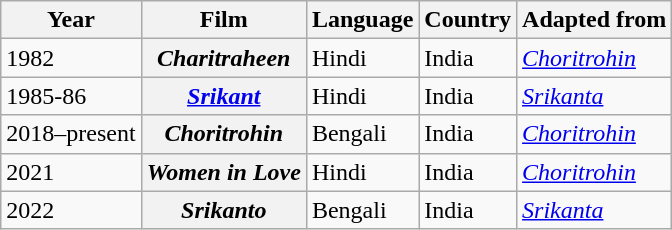<table class="wikitable sortable">
<tr>
<th>Year</th>
<th>Film</th>
<th>Language</th>
<th>Country</th>
<th>Adapted from</th>
</tr>
<tr>
<td>1982</td>
<th><em>Charitraheen</em></th>
<td>Hindi</td>
<td>India</td>
<td><em><a href='#'>Choritrohin</a></em></td>
</tr>
<tr>
<td>1985-86</td>
<th><em><a href='#'>Srikant</a></em></th>
<td>Hindi</td>
<td>India</td>
<td><em><a href='#'>Srikanta</a></em></td>
</tr>
<tr>
<td>2018–present</td>
<th><em>Choritrohin</em></th>
<td>Bengali</td>
<td>India</td>
<td><em><a href='#'>Choritrohin</a></em></td>
</tr>
<tr>
<td>2021</td>
<th><em>Women in Love</em></th>
<td>Hindi</td>
<td>India</td>
<td><em><a href='#'>Choritrohin</a></em></td>
</tr>
<tr>
<td>2022</td>
<th><em>Srikanto</em></th>
<td>Bengali</td>
<td>India</td>
<td><em><a href='#'>Srikanta</a></em></td>
</tr>
</table>
